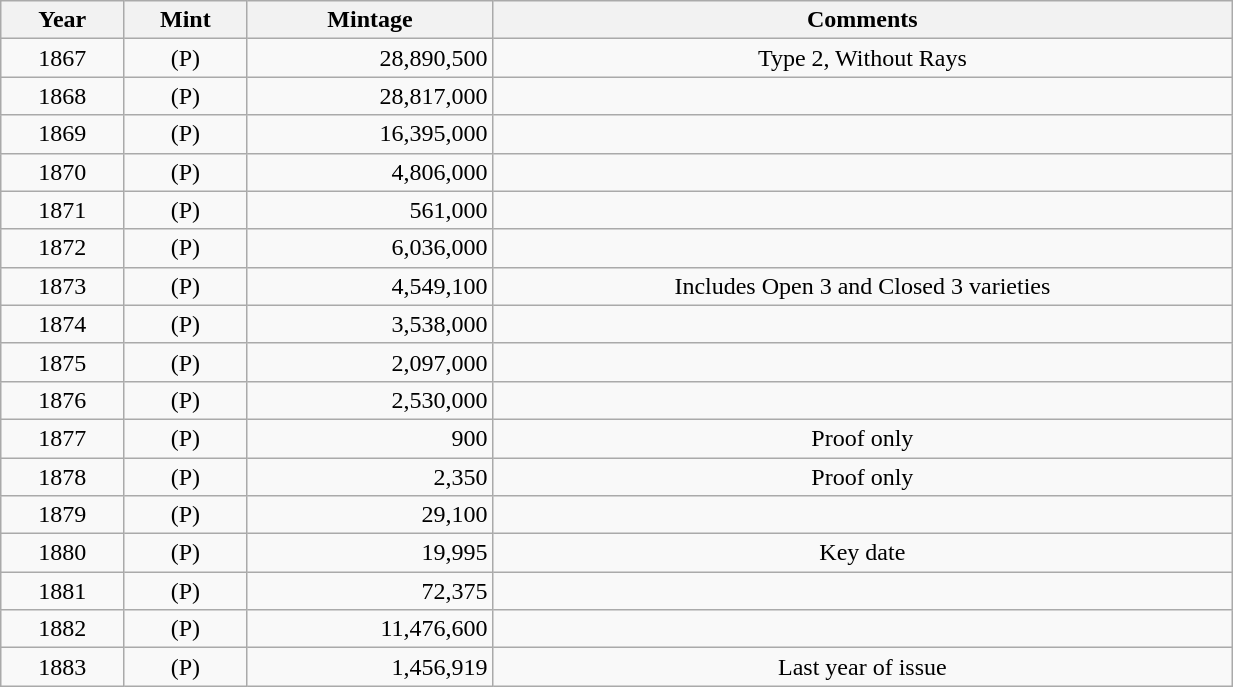<table class="wikitable sortable" style="min-width:65%; text-align:center;">
<tr>
<th width="10%">Year</th>
<th width="10%">Mint</th>
<th width="20%">Mintage</th>
<th width="60%">Comments</th>
</tr>
<tr>
<td>1867</td>
<td>(P)</td>
<td align="right">28,890,500</td>
<td>Type 2, Without Rays</td>
</tr>
<tr>
<td>1868</td>
<td>(P)</td>
<td align="right">28,817,000</td>
<td></td>
</tr>
<tr>
<td>1869</td>
<td>(P)</td>
<td align="right">16,395,000</td>
<td></td>
</tr>
<tr>
<td>1870</td>
<td>(P)</td>
<td align="right">4,806,000</td>
<td></td>
</tr>
<tr>
<td>1871</td>
<td>(P)</td>
<td align="right">561,000</td>
<td></td>
</tr>
<tr>
<td>1872</td>
<td>(P)</td>
<td align="right">6,036,000</td>
<td></td>
</tr>
<tr>
<td>1873</td>
<td>(P)</td>
<td align="right">4,549,100</td>
<td>Includes Open 3 and Closed 3 varieties</td>
</tr>
<tr>
<td>1874</td>
<td>(P)</td>
<td align="right">3,538,000</td>
<td></td>
</tr>
<tr>
<td>1875</td>
<td>(P)</td>
<td align="right">2,097,000</td>
<td></td>
</tr>
<tr>
<td>1876</td>
<td>(P)</td>
<td align="right">2,530,000</td>
<td></td>
</tr>
<tr>
<td>1877</td>
<td>(P)</td>
<td align="right">900</td>
<td>Proof only</td>
</tr>
<tr>
<td>1878</td>
<td>(P)</td>
<td align="right">2,350</td>
<td>Proof only</td>
</tr>
<tr>
<td>1879</td>
<td>(P)</td>
<td align="right">29,100</td>
<td></td>
</tr>
<tr>
<td>1880</td>
<td>(P)</td>
<td align="right">19,995</td>
<td>Key date</td>
</tr>
<tr>
<td>1881</td>
<td>(P)</td>
<td align="right">72,375</td>
<td></td>
</tr>
<tr>
<td>1882</td>
<td>(P)</td>
<td align="right">11,476,600</td>
<td></td>
</tr>
<tr>
<td>1883</td>
<td>(P)</td>
<td align="right">1,456,919</td>
<td>Last year of issue</td>
</tr>
</table>
